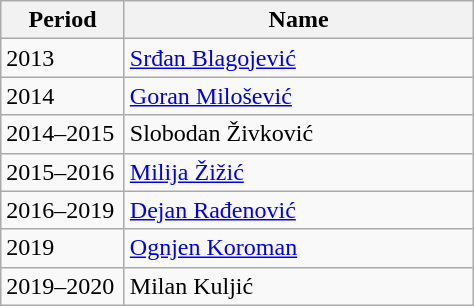<table class="wikitable">
<tr>
<th width="75">Period</th>
<th width="225">Name</th>
</tr>
<tr>
<td>2013</td>
<td> <a href='#'>Srđan Blagojević</a></td>
</tr>
<tr>
<td>2014</td>
<td> <a href='#'>Goran Milošević</a></td>
</tr>
<tr>
<td>2014–2015</td>
<td> Slobodan Živković</td>
</tr>
<tr>
<td>2015–2016</td>
<td> <a href='#'>Milija Žižić</a></td>
</tr>
<tr>
<td>2016–2019</td>
<td> <a href='#'>Dejan Rađenović</a></td>
</tr>
<tr>
<td>2019</td>
<td> <a href='#'>Ognjen Koroman</a></td>
</tr>
<tr>
<td>2019–2020</td>
<td> Milan Kuljić</td>
</tr>
</table>
